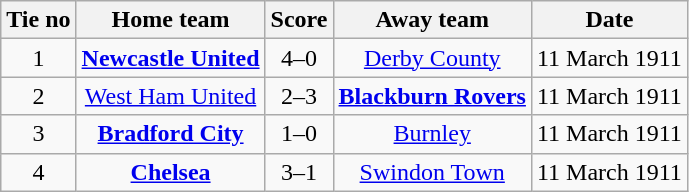<table class="wikitable" style="text-align: center">
<tr>
<th>Tie no</th>
<th>Home team</th>
<th>Score</th>
<th>Away team</th>
<th>Date</th>
</tr>
<tr>
<td>1</td>
<td><strong><a href='#'>Newcastle United</a></strong></td>
<td>4–0</td>
<td><a href='#'>Derby County</a></td>
<td>11 March 1911</td>
</tr>
<tr>
<td>2</td>
<td><a href='#'>West Ham United</a></td>
<td>2–3</td>
<td><strong><a href='#'>Blackburn Rovers</a></strong></td>
<td>11 March 1911</td>
</tr>
<tr>
<td>3</td>
<td><strong><a href='#'>Bradford City</a></strong></td>
<td>1–0</td>
<td><a href='#'>Burnley</a></td>
<td>11 March 1911</td>
</tr>
<tr>
<td>4</td>
<td><strong><a href='#'>Chelsea</a></strong></td>
<td>3–1</td>
<td><a href='#'>Swindon Town</a></td>
<td>11 March 1911</td>
</tr>
</table>
